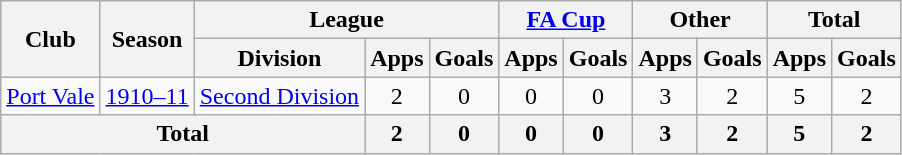<table class="wikitable" style="text-align:center">
<tr>
<th rowspan="2">Club</th>
<th rowspan="2">Season</th>
<th colspan="3">League</th>
<th colspan="2"><a href='#'>FA Cup</a></th>
<th colspan="2">Other</th>
<th colspan="2">Total</th>
</tr>
<tr>
<th>Division</th>
<th>Apps</th>
<th>Goals</th>
<th>Apps</th>
<th>Goals</th>
<th>Apps</th>
<th>Goals</th>
<th>Apps</th>
<th>Goals</th>
</tr>
<tr>
<td><a href='#'>Port Vale</a></td>
<td><a href='#'>1910–11</a></td>
<td><a href='#'>Second Division</a></td>
<td>2</td>
<td>0</td>
<td>0</td>
<td>0</td>
<td>3</td>
<td>2</td>
<td>5</td>
<td>2</td>
</tr>
<tr>
<th colspan="3">Total</th>
<th>2</th>
<th>0</th>
<th>0</th>
<th>0</th>
<th>3</th>
<th>2</th>
<th>5</th>
<th>2</th>
</tr>
</table>
